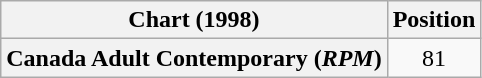<table class="wikitable plainrowheaders" style="text-align:center">
<tr>
<th scope="col">Chart (1998)</th>
<th scope="col">Position</th>
</tr>
<tr>
<th scope="row">Canada Adult Contemporary (<em>RPM</em>)</th>
<td>81</td>
</tr>
</table>
